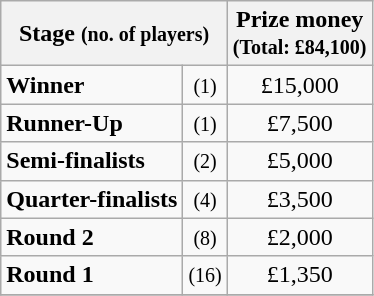<table class="wikitable">
<tr>
<th colspan=2>Stage <small>(no. of players)</small></th>
<th>Prize money<br><small>(Total: £84,100)</small></th>
</tr>
<tr>
<td><strong>Winner</strong></td>
<td align=center><small>(1)</small></td>
<td align=center>£15,000</td>
</tr>
<tr>
<td><strong>Runner-Up</strong></td>
<td align=center><small>(1)</small></td>
<td align=center>£7,500</td>
</tr>
<tr>
<td><strong>Semi-finalists</strong></td>
<td align=center><small>(2)</small></td>
<td align=center>£5,000</td>
</tr>
<tr>
<td><strong>Quarter-finalists</strong></td>
<td align=center><small>(4)</small></td>
<td align=center>£3,500</td>
</tr>
<tr>
<td><strong>Round 2</strong></td>
<td align=center><small>(8)</small></td>
<td align=center>£2,000</td>
</tr>
<tr>
<td><strong>Round 1</strong></td>
<td align=center><small>(16)</small></td>
<td align=center>£1,350</td>
</tr>
<tr>
</tr>
</table>
